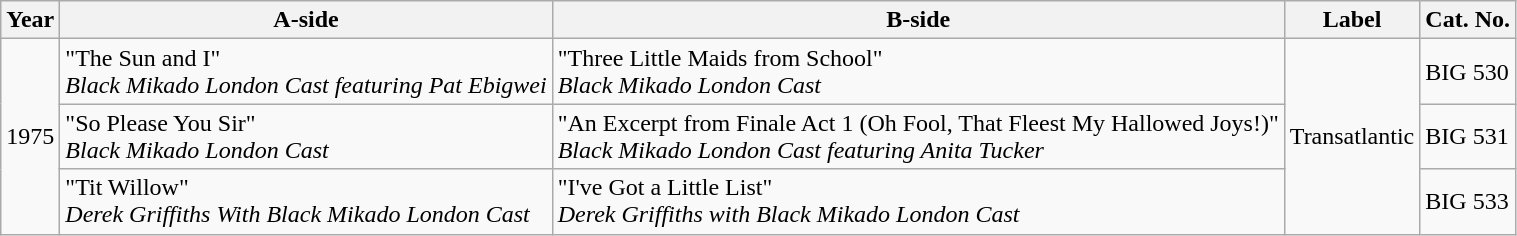<table class="wikitable">
<tr>
<th>Year</th>
<th>A-side</th>
<th>B-side</th>
<th>Label</th>
<th>Cat. No.</th>
</tr>
<tr>
<td rowspan="3">1975</td>
<td>"The Sun and I" <br> <em>Black Mikado London Cast featuring Pat Ebigwei</em></td>
<td>"Three Little Maids from School" <br> <em>Black Mikado London Cast</em></td>
<td rowspan="3">Transatlantic</td>
<td>BIG 530</td>
</tr>
<tr>
<td>"So Please You Sir" <br> <em>Black Mikado London Cast</em></td>
<td>"An Excerpt from Finale Act 1 (Oh Fool, That Fleest My Hallowed Joys!)" <br> <em>Black Mikado London Cast featuring Anita Tucker</em></td>
<td>BIG 531</td>
</tr>
<tr>
<td>"Tit Willow" <br> <em>Derek Griffiths With Black Mikado London Cast</em></td>
<td>"I've Got a Little List" <br> <em>Derek Griffiths with Black Mikado London Cast</em></td>
<td>BIG 533</td>
</tr>
</table>
